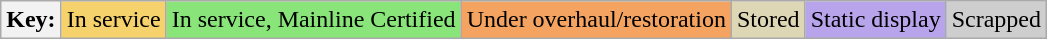<table class="wikitable">
<tr>
<th>Key:</th>
<td bgcolor=#F5D26C>In service</td>
<td bgcolor=#89E579>In service, Mainline Certified</td>
<td bgcolor=#f4a460>Under overhaul/restoration</td>
<td bgcolor=#DED7B6>Stored</td>
<td bgcolor=#B7A4EB>Static display</td>
<td bgcolor=#cecece>Scrapped</td>
</tr>
</table>
